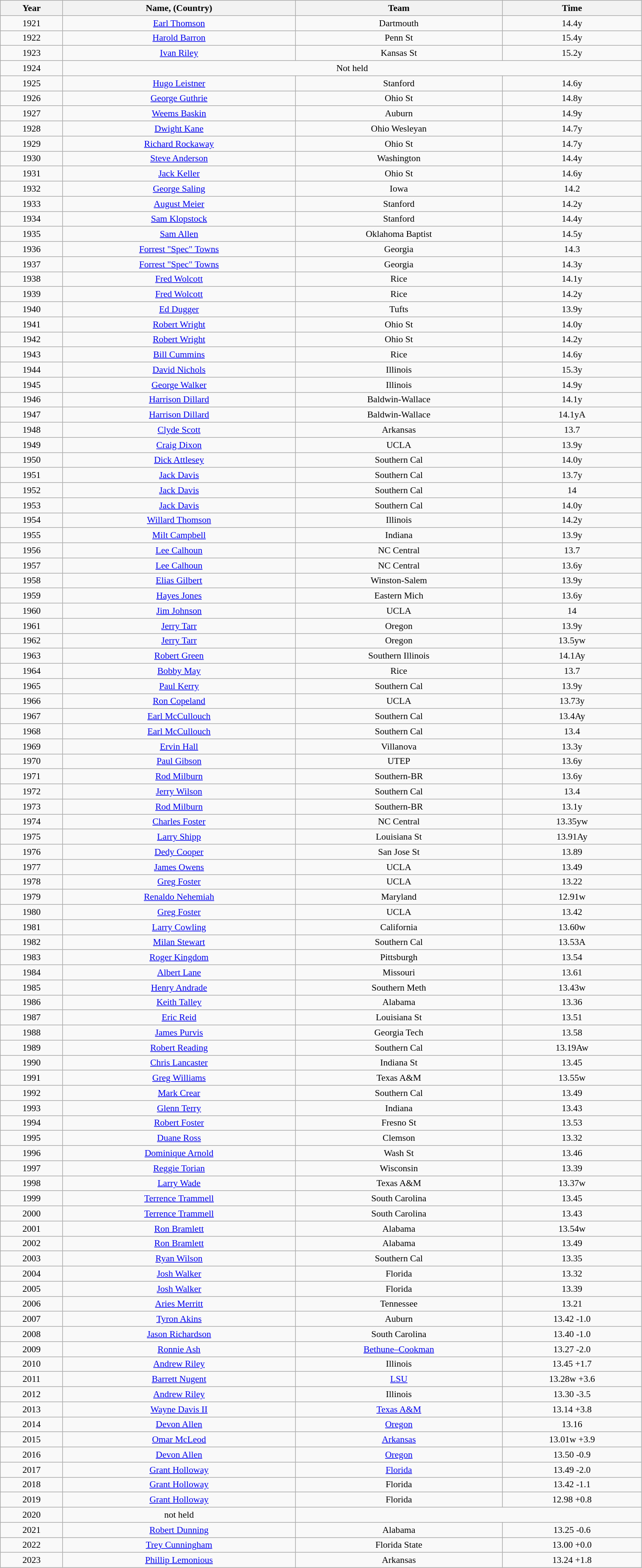<table class="wikitable sortable" style="font-size:90%; width: 80%; text-align: center;">
<tr>
<th>Year</th>
<th>Name, (Country)</th>
<th>Team</th>
<th>Time</th>
</tr>
<tr>
<td>1921</td>
<td><a href='#'>Earl Thomson</a> </td>
<td>Dartmouth</td>
<td>14.4y</td>
</tr>
<tr>
<td>1922</td>
<td><a href='#'>Harold Barron</a></td>
<td>Penn St</td>
<td>15.4y</td>
</tr>
<tr>
<td>1923</td>
<td><a href='#'>Ivan Riley</a></td>
<td>Kansas St</td>
<td>15.2y</td>
</tr>
<tr>
<td>1924</td>
<td colspan=3>Not held</td>
</tr>
<tr>
<td>1925</td>
<td><a href='#'>Hugo Leistner</a></td>
<td>Stanford</td>
<td>14.6y</td>
</tr>
<tr>
<td>1926</td>
<td><a href='#'>George Guthrie</a></td>
<td>Ohio St</td>
<td>14.8y</td>
</tr>
<tr>
<td>1927</td>
<td><a href='#'>Weems Baskin</a></td>
<td>Auburn</td>
<td>14.9y</td>
</tr>
<tr>
<td>1928</td>
<td><a href='#'>Dwight Kane</a></td>
<td>Ohio Wesleyan</td>
<td>14.7y</td>
</tr>
<tr>
<td>1929</td>
<td><a href='#'>Richard Rockaway</a></td>
<td>Ohio St</td>
<td>14.7y</td>
</tr>
<tr>
<td>1930</td>
<td><a href='#'>Steve Anderson</a></td>
<td>Washington</td>
<td>14.4y</td>
</tr>
<tr>
<td>1931</td>
<td><a href='#'>Jack Keller</a></td>
<td>Ohio St</td>
<td>14.6y</td>
</tr>
<tr>
<td>1932</td>
<td><a href='#'>George Saling</a></td>
<td>Iowa</td>
<td>14.2</td>
</tr>
<tr>
<td>1933</td>
<td><a href='#'>August Meier</a></td>
<td>Stanford</td>
<td>14.2y</td>
</tr>
<tr>
<td>1934</td>
<td><a href='#'>Sam Klopstock</a></td>
<td>Stanford</td>
<td>14.4y</td>
</tr>
<tr>
<td>1935</td>
<td><a href='#'>Sam Allen</a></td>
<td>Oklahoma Baptist</td>
<td>14.5y</td>
</tr>
<tr>
<td>1936</td>
<td><a href='#'>Forrest "Spec" Towns</a></td>
<td>Georgia</td>
<td>14.3</td>
</tr>
<tr>
<td>1937</td>
<td><a href='#'>Forrest "Spec" Towns</a></td>
<td>Georgia</td>
<td>14.3y</td>
</tr>
<tr>
<td>1938</td>
<td><a href='#'>Fred Wolcott</a></td>
<td>Rice</td>
<td>14.1y</td>
</tr>
<tr>
<td>1939</td>
<td><a href='#'>Fred Wolcott</a></td>
<td>Rice</td>
<td>14.2y</td>
</tr>
<tr>
<td>1940</td>
<td><a href='#'>Ed Dugger</a></td>
<td>Tufts</td>
<td>13.9y</td>
</tr>
<tr>
<td>1941</td>
<td><a href='#'>Robert Wright</a></td>
<td>Ohio St</td>
<td>14.0y</td>
</tr>
<tr>
<td>1942</td>
<td><a href='#'>Robert Wright</a></td>
<td>Ohio St</td>
<td>14.2y</td>
</tr>
<tr>
<td>1943</td>
<td><a href='#'>Bill Cummins</a></td>
<td>Rice</td>
<td>14.6y</td>
</tr>
<tr>
<td>1944</td>
<td><a href='#'>David Nichols</a></td>
<td>Illinois</td>
<td>15.3y</td>
</tr>
<tr>
<td>1945</td>
<td><a href='#'>George Walker</a></td>
<td>Illinois</td>
<td>14.9y</td>
</tr>
<tr>
<td>1946</td>
<td><a href='#'>Harrison Dillard</a></td>
<td>Baldwin-Wallace</td>
<td>14.1y</td>
</tr>
<tr>
<td>1947</td>
<td><a href='#'>Harrison Dillard</a></td>
<td>Baldwin-Wallace</td>
<td>14.1yA</td>
</tr>
<tr>
<td>1948</td>
<td><a href='#'>Clyde Scott</a></td>
<td>Arkansas</td>
<td>13.7</td>
</tr>
<tr>
<td>1949</td>
<td><a href='#'>Craig Dixon</a></td>
<td>UCLA</td>
<td>13.9y</td>
</tr>
<tr>
<td>1950</td>
<td><a href='#'>Dick Attlesey</a></td>
<td>Southern Cal</td>
<td>14.0y</td>
</tr>
<tr>
<td>1951</td>
<td><a href='#'>Jack Davis</a></td>
<td>Southern Cal</td>
<td>13.7y</td>
</tr>
<tr>
<td>1952</td>
<td><a href='#'>Jack Davis</a></td>
<td>Southern Cal</td>
<td>14</td>
</tr>
<tr>
<td>1953</td>
<td><a href='#'>Jack Davis</a></td>
<td>Southern Cal</td>
<td>14.0y</td>
</tr>
<tr>
<td>1954</td>
<td><a href='#'>Willard Thomson</a></td>
<td>Illinois</td>
<td>14.2y</td>
</tr>
<tr>
<td>1955</td>
<td><a href='#'>Milt Campbell</a></td>
<td>Indiana</td>
<td>13.9y</td>
</tr>
<tr>
<td>1956</td>
<td><a href='#'>Lee Calhoun</a></td>
<td>NC Central</td>
<td>13.7</td>
</tr>
<tr>
<td>1957</td>
<td><a href='#'>Lee Calhoun</a></td>
<td>NC Central</td>
<td>13.6y</td>
</tr>
<tr>
<td>1958</td>
<td><a href='#'>Elias Gilbert</a></td>
<td>Winston-Salem</td>
<td>13.9y</td>
</tr>
<tr>
<td>1959</td>
<td><a href='#'>Hayes Jones</a></td>
<td>Eastern Mich</td>
<td>13.6y</td>
</tr>
<tr>
<td>1960</td>
<td><a href='#'>Jim Johnson</a></td>
<td>UCLA</td>
<td>14</td>
</tr>
<tr>
<td>1961</td>
<td><a href='#'>Jerry Tarr</a></td>
<td>Oregon</td>
<td>13.9y</td>
</tr>
<tr>
<td>1962</td>
<td><a href='#'>Jerry Tarr</a></td>
<td>Oregon</td>
<td>13.5yw</td>
</tr>
<tr>
<td>1963</td>
<td><a href='#'>Robert Green</a></td>
<td>Southern Illinois</td>
<td>14.1Ay</td>
</tr>
<tr>
<td>1964</td>
<td><a href='#'>Bobby May</a></td>
<td>Rice</td>
<td>13.7</td>
</tr>
<tr>
<td>1965</td>
<td><a href='#'>Paul Kerry</a></td>
<td>Southern Cal</td>
<td>13.9y</td>
</tr>
<tr>
<td>1966</td>
<td><a href='#'>Ron Copeland</a></td>
<td>UCLA</td>
<td>13.73y</td>
</tr>
<tr>
<td>1967</td>
<td><a href='#'>Earl McCullouch</a></td>
<td>Southern Cal</td>
<td>13.4Ay</td>
</tr>
<tr>
<td>1968</td>
<td><a href='#'>Earl McCullouch</a></td>
<td>Southern Cal</td>
<td>13.4</td>
</tr>
<tr>
<td>1969</td>
<td><a href='#'>Ervin Hall</a></td>
<td>Villanova</td>
<td>13.3y</td>
</tr>
<tr>
<td>1970</td>
<td><a href='#'>Paul Gibson</a></td>
<td>UTEP</td>
<td>13.6y</td>
</tr>
<tr>
<td>1971</td>
<td><a href='#'>Rod Milburn</a></td>
<td>Southern-BR</td>
<td>13.6y</td>
</tr>
<tr>
<td>1972</td>
<td><a href='#'>Jerry Wilson</a></td>
<td>Southern Cal</td>
<td>13.4</td>
</tr>
<tr>
<td>1973</td>
<td><a href='#'>Rod Milburn</a></td>
<td>Southern-BR</td>
<td>13.1y</td>
</tr>
<tr>
<td>1974</td>
<td><a href='#'>Charles Foster</a></td>
<td>NC Central</td>
<td>13.35yw</td>
</tr>
<tr>
<td>1975</td>
<td><a href='#'>Larry Shipp</a></td>
<td>Louisiana St</td>
<td>13.91Ay</td>
</tr>
<tr>
<td>1976</td>
<td><a href='#'>Dedy Cooper</a></td>
<td>San Jose St</td>
<td>13.89</td>
</tr>
<tr>
<td>1977</td>
<td><a href='#'>James Owens</a></td>
<td>UCLA</td>
<td>13.49</td>
</tr>
<tr>
<td>1978</td>
<td><a href='#'>Greg Foster</a></td>
<td>UCLA</td>
<td>13.22</td>
</tr>
<tr>
<td>1979</td>
<td><a href='#'>Renaldo Nehemiah</a></td>
<td>Maryland</td>
<td>12.91w</td>
</tr>
<tr>
<td>1980</td>
<td><a href='#'>Greg Foster</a></td>
<td>UCLA</td>
<td>13.42</td>
</tr>
<tr>
<td>1981</td>
<td><a href='#'>Larry Cowling</a></td>
<td>California</td>
<td>13.60w</td>
</tr>
<tr>
<td>1982</td>
<td><a href='#'>Milan Stewart</a></td>
<td>Southern Cal</td>
<td>13.53A</td>
</tr>
<tr>
<td>1983</td>
<td><a href='#'>Roger Kingdom</a></td>
<td>Pittsburgh</td>
<td>13.54</td>
</tr>
<tr>
<td>1984</td>
<td><a href='#'>Albert Lane</a></td>
<td>Missouri</td>
<td>13.61</td>
</tr>
<tr>
<td>1985</td>
<td><a href='#'>Henry Andrade</a></td>
<td>Southern Meth</td>
<td>13.43w</td>
</tr>
<tr>
<td>1986</td>
<td><a href='#'>Keith Talley</a></td>
<td>Alabama</td>
<td>13.36</td>
</tr>
<tr>
<td>1987</td>
<td><a href='#'>Eric Reid</a></td>
<td>Louisiana St</td>
<td>13.51</td>
</tr>
<tr>
<td>1988</td>
<td><a href='#'>James Purvis</a></td>
<td>Georgia Tech</td>
<td>13.58</td>
</tr>
<tr>
<td>1989</td>
<td><a href='#'>Robert Reading</a></td>
<td>Southern Cal</td>
<td>13.19Aw</td>
</tr>
<tr>
<td>1990</td>
<td><a href='#'>Chris Lancaster</a></td>
<td>Indiana St</td>
<td>13.45</td>
</tr>
<tr>
<td>1991</td>
<td><a href='#'>Greg Williams</a> </td>
<td>Texas A&M</td>
<td>13.55w</td>
</tr>
<tr>
<td>1992</td>
<td><a href='#'>Mark Crear</a></td>
<td>Southern Cal</td>
<td>13.49</td>
</tr>
<tr>
<td>1993</td>
<td><a href='#'>Glenn Terry</a></td>
<td>Indiana</td>
<td>13.43</td>
</tr>
<tr>
<td>1994</td>
<td><a href='#'>Robert Foster</a> </td>
<td>Fresno St</td>
<td>13.53</td>
</tr>
<tr>
<td>1995</td>
<td><a href='#'>Duane Ross</a></td>
<td>Clemson</td>
<td>13.32</td>
</tr>
<tr>
<td>1996</td>
<td><a href='#'>Dominique Arnold</a></td>
<td>Wash St</td>
<td>13.46</td>
</tr>
<tr>
<td>1997</td>
<td><a href='#'>Reggie Torian</a></td>
<td>Wisconsin</td>
<td>13.39</td>
</tr>
<tr>
<td>1998</td>
<td><a href='#'>Larry Wade</a></td>
<td>Texas A&M</td>
<td>13.37w</td>
</tr>
<tr>
<td>1999</td>
<td><a href='#'>Terrence Trammell</a></td>
<td>South Carolina</td>
<td>13.45</td>
</tr>
<tr>
<td>2000</td>
<td><a href='#'>Terrence Trammell</a></td>
<td>South Carolina</td>
<td>13.43</td>
</tr>
<tr>
<td>2001</td>
<td><a href='#'>Ron Bramlett</a></td>
<td>Alabama</td>
<td>13.54w</td>
</tr>
<tr>
<td>2002</td>
<td><a href='#'>Ron Bramlett</a></td>
<td>Alabama</td>
<td>13.49</td>
</tr>
<tr>
<td>2003</td>
<td><a href='#'>Ryan Wilson</a></td>
<td>Southern Cal</td>
<td>13.35</td>
</tr>
<tr>
<td>2004</td>
<td><a href='#'>Josh Walker</a></td>
<td>Florida</td>
<td>13.32</td>
</tr>
<tr>
<td>2005</td>
<td><a href='#'>Josh Walker</a></td>
<td>Florida</td>
<td>13.39</td>
</tr>
<tr>
<td>2006</td>
<td><a href='#'>Aries Merritt</a></td>
<td>Tennessee</td>
<td>13.21</td>
</tr>
<tr>
<td>2007</td>
<td><a href='#'>Tyron Akins</a></td>
<td>Auburn</td>
<td>13.42 -1.0</td>
</tr>
<tr>
<td>2008</td>
<td><a href='#'>Jason Richardson</a></td>
<td>South Carolina</td>
<td>13.40 -1.0</td>
</tr>
<tr>
<td>2009</td>
<td><a href='#'>Ronnie Ash</a></td>
<td><a href='#'>Bethune–Cookman</a></td>
<td>13.27 -2.0</td>
</tr>
<tr>
<td>2010</td>
<td><a href='#'>Andrew Riley</a> </td>
<td>Illinois</td>
<td>13.45 +1.7</td>
</tr>
<tr>
<td>2011</td>
<td><a href='#'>Barrett Nugent</a></td>
<td><a href='#'>LSU</a></td>
<td>13.28w +3.6</td>
</tr>
<tr>
<td>2012</td>
<td><a href='#'>Andrew Riley</a></td>
<td>Illinois</td>
<td>13.30 -3.5</td>
</tr>
<tr>
<td>2013</td>
<td><a href='#'>Wayne Davis II</a></td>
<td><a href='#'>Texas A&M</a></td>
<td>13.14 +3.8</td>
</tr>
<tr>
<td>2014</td>
<td><a href='#'>Devon Allen</a></td>
<td><a href='#'>Oregon</a></td>
<td>13.16</td>
</tr>
<tr>
<td>2015</td>
<td><a href='#'>Omar McLeod</a> </td>
<td><a href='#'>Arkansas</a></td>
<td>13.01w +3.9</td>
</tr>
<tr>
<td>2016</td>
<td><a href='#'>Devon Allen</a></td>
<td><a href='#'>Oregon</a></td>
<td>13.50 -0.9</td>
</tr>
<tr>
<td>2017</td>
<td><a href='#'>Grant Holloway</a></td>
<td><a href='#'>Florida</a></td>
<td>13.49 -2.0</td>
</tr>
<tr>
<td>2018</td>
<td><a href='#'>Grant Holloway</a></td>
<td>Florida</td>
<td>13.42 -1.1</td>
</tr>
<tr>
<td>2019</td>
<td><a href='#'>Grant Holloway</a></td>
<td>Florida</td>
<td>12.98 +0.8</td>
</tr>
<tr>
<td>2020</td>
<td>not held</td>
</tr>
<tr>
<td>2021</td>
<td><a href='#'>Robert Dunning</a></td>
<td>Alabama</td>
<td>13.25 -0.6</td>
</tr>
<tr>
<td>2022</td>
<td><a href='#'>Trey Cunningham</a></td>
<td>Florida State</td>
<td>13.00 +0.0</td>
</tr>
<tr>
<td>2023</td>
<td><a href='#'>Phillip Lemonious</a></td>
<td>Arkansas</td>
<td>13.24 +1.8</td>
</tr>
</table>
